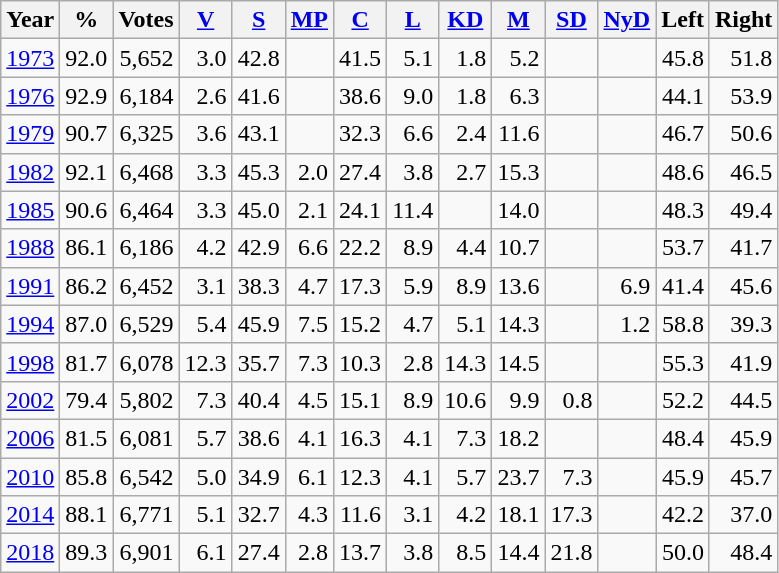<table class="wikitable sortable" style=text-align:right>
<tr>
<th>Year</th>
<th>%</th>
<th>Votes</th>
<th><a href='#'>V</a></th>
<th><a href='#'>S</a></th>
<th><a href='#'>MP</a></th>
<th><a href='#'>C</a></th>
<th><a href='#'>L</a></th>
<th><a href='#'>KD</a></th>
<th><a href='#'>M</a></th>
<th><a href='#'>SD</a></th>
<th><a href='#'>NyD</a></th>
<th>Left</th>
<th>Right</th>
</tr>
<tr>
<td align=left><a href='#'>1973</a></td>
<td>92.0</td>
<td>5,652</td>
<td>3.0</td>
<td>42.8</td>
<td></td>
<td>41.5</td>
<td>5.1</td>
<td>1.8</td>
<td>5.2</td>
<td></td>
<td></td>
<td>45.8</td>
<td>51.8</td>
</tr>
<tr>
<td align=left><a href='#'>1976</a></td>
<td>92.9</td>
<td>6,184</td>
<td>2.6</td>
<td>41.6</td>
<td></td>
<td>38.6</td>
<td>9.0</td>
<td>1.8</td>
<td>6.3</td>
<td></td>
<td></td>
<td>44.1</td>
<td>53.9</td>
</tr>
<tr>
<td align=left><a href='#'>1979</a></td>
<td>90.7</td>
<td>6,325</td>
<td>3.6</td>
<td>43.1</td>
<td></td>
<td>32.3</td>
<td>6.6</td>
<td>2.4</td>
<td>11.6</td>
<td></td>
<td></td>
<td>46.7</td>
<td>50.6</td>
</tr>
<tr>
<td align=left><a href='#'>1982</a></td>
<td>92.1</td>
<td>6,468</td>
<td>3.3</td>
<td>45.3</td>
<td>2.0</td>
<td>27.4</td>
<td>3.8</td>
<td>2.7</td>
<td>15.3</td>
<td></td>
<td></td>
<td>48.6</td>
<td>46.5</td>
</tr>
<tr>
<td align=left><a href='#'>1985</a></td>
<td>90.6</td>
<td>6,464</td>
<td>3.3</td>
<td>45.0</td>
<td>2.1</td>
<td>24.1</td>
<td>11.4</td>
<td></td>
<td>14.0</td>
<td></td>
<td></td>
<td>48.3</td>
<td>49.4</td>
</tr>
<tr>
<td align=left><a href='#'>1988</a></td>
<td>86.1</td>
<td>6,186</td>
<td>4.2</td>
<td>42.9</td>
<td>6.6</td>
<td>22.2</td>
<td>8.9</td>
<td>4.4</td>
<td>10.7</td>
<td></td>
<td></td>
<td>53.7</td>
<td>41.7</td>
</tr>
<tr>
<td align=left><a href='#'>1991</a></td>
<td>86.2</td>
<td>6,452</td>
<td>3.1</td>
<td>38.3</td>
<td>4.7</td>
<td>17.3</td>
<td>5.9</td>
<td>8.9</td>
<td>13.6</td>
<td></td>
<td>6.9</td>
<td>41.4</td>
<td>45.6</td>
</tr>
<tr>
<td align=left><a href='#'>1994</a></td>
<td>87.0</td>
<td>6,529</td>
<td>5.4</td>
<td>45.9</td>
<td>7.5</td>
<td>15.2</td>
<td>4.7</td>
<td>5.1</td>
<td>14.3</td>
<td></td>
<td>1.2</td>
<td>58.8</td>
<td>39.3</td>
</tr>
<tr>
<td align=left><a href='#'>1998</a></td>
<td>81.7</td>
<td>6,078</td>
<td>12.3</td>
<td>35.7</td>
<td>7.3</td>
<td>10.3</td>
<td>2.8</td>
<td>14.3</td>
<td>14.5</td>
<td></td>
<td></td>
<td>55.3</td>
<td>41.9</td>
</tr>
<tr>
<td align=left><a href='#'>2002</a></td>
<td>79.4</td>
<td>5,802</td>
<td>7.3</td>
<td>40.4</td>
<td>4.5</td>
<td>15.1</td>
<td>8.9</td>
<td>10.6</td>
<td>9.9</td>
<td>0.8</td>
<td></td>
<td>52.2</td>
<td>44.5</td>
</tr>
<tr>
<td align=left><a href='#'>2006</a></td>
<td>81.5</td>
<td>6,081</td>
<td>5.7</td>
<td>38.6</td>
<td>4.1</td>
<td>16.3</td>
<td>4.1</td>
<td>7.3</td>
<td>18.2</td>
<td></td>
<td></td>
<td>48.4</td>
<td>45.9</td>
</tr>
<tr>
<td align=left><a href='#'>2010</a></td>
<td>85.8</td>
<td>6,542</td>
<td>5.0</td>
<td>34.9</td>
<td>6.1</td>
<td>12.3</td>
<td>4.1</td>
<td>5.7</td>
<td>23.7</td>
<td>7.3</td>
<td></td>
<td>45.9</td>
<td>45.7</td>
</tr>
<tr>
<td align=left><a href='#'>2014</a></td>
<td>88.1</td>
<td>6,771</td>
<td>5.1</td>
<td>32.7</td>
<td>4.3</td>
<td>11.6</td>
<td>3.1</td>
<td>4.2</td>
<td>18.1</td>
<td>17.3</td>
<td></td>
<td>42.2</td>
<td>37.0</td>
</tr>
<tr>
<td align=left><a href='#'>2018</a></td>
<td>89.3</td>
<td>6,901</td>
<td>6.1</td>
<td>27.4</td>
<td>2.8</td>
<td>13.7</td>
<td>3.8</td>
<td>8.5</td>
<td>14.4</td>
<td>21.8</td>
<td></td>
<td>50.0</td>
<td>48.4</td>
</tr>
</table>
